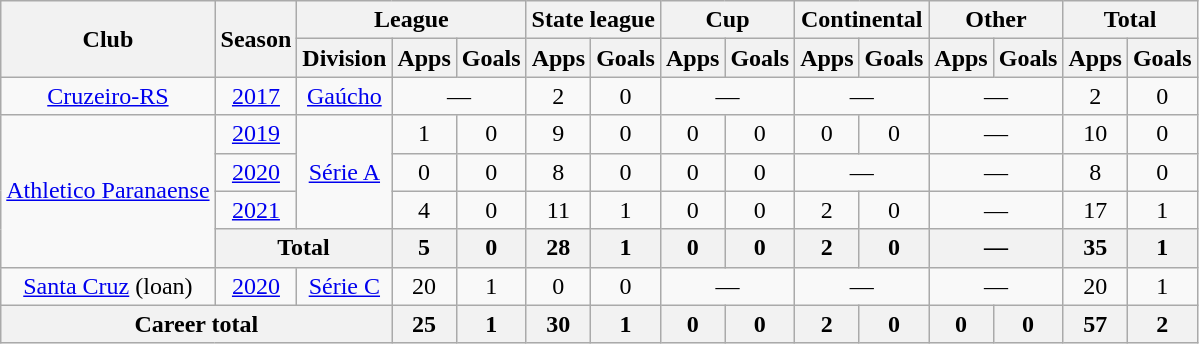<table class="wikitable" style="text-align: center">
<tr>
<th rowspan="2">Club</th>
<th rowspan="2">Season</th>
<th colspan="3">League</th>
<th colspan="2">State league</th>
<th colspan="2">Cup</th>
<th colspan="2">Continental</th>
<th colspan="2">Other</th>
<th colspan="2">Total</th>
</tr>
<tr>
<th>Division</th>
<th>Apps</th>
<th>Goals</th>
<th>Apps</th>
<th>Goals</th>
<th>Apps</th>
<th>Goals</th>
<th>Apps</th>
<th>Goals</th>
<th>Apps</th>
<th>Goals</th>
<th>Apps</th>
<th>Goals</th>
</tr>
<tr>
<td><a href='#'>Cruzeiro-RS</a></td>
<td><a href='#'>2017</a></td>
<td><a href='#'>Gaúcho</a></td>
<td colspan="2">—</td>
<td>2</td>
<td>0</td>
<td colspan="2">—</td>
<td colspan="2">—</td>
<td colspan="2">—</td>
<td>2</td>
<td>0</td>
</tr>
<tr>
<td rowspan="4"><a href='#'>Athletico Paranaense</a></td>
<td><a href='#'>2019</a></td>
<td rowspan="3"><a href='#'>Série A</a></td>
<td>1</td>
<td>0</td>
<td>9</td>
<td>0</td>
<td>0</td>
<td>0</td>
<td>0</td>
<td>0</td>
<td colspan="2">—</td>
<td>10</td>
<td>0</td>
</tr>
<tr>
<td><a href='#'>2020</a></td>
<td>0</td>
<td>0</td>
<td>8</td>
<td>0</td>
<td>0</td>
<td>0</td>
<td colspan="2">—</td>
<td colspan="2">—</td>
<td>8</td>
<td>0</td>
</tr>
<tr>
<td><a href='#'>2021</a></td>
<td>4</td>
<td>0</td>
<td>11</td>
<td>1</td>
<td>0</td>
<td>0</td>
<td>2</td>
<td>0</td>
<td colspan="2">—</td>
<td>17</td>
<td>1</td>
</tr>
<tr>
<th colspan="2">Total</th>
<th>5</th>
<th>0</th>
<th>28</th>
<th>1</th>
<th>0</th>
<th>0</th>
<th>2</th>
<th>0</th>
<th colspan="2">—</th>
<th>35</th>
<th>1</th>
</tr>
<tr>
<td><a href='#'>Santa Cruz</a> (loan)</td>
<td><a href='#'>2020</a></td>
<td><a href='#'>Série C</a></td>
<td>20</td>
<td>1</td>
<td>0</td>
<td>0</td>
<td colspan="2">—</td>
<td colspan="2">—</td>
<td colspan="2">—</td>
<td>20</td>
<td>1</td>
</tr>
<tr>
<th colspan="3"><strong>Career total</strong></th>
<th>25</th>
<th>1</th>
<th>30</th>
<th>1</th>
<th>0</th>
<th>0</th>
<th>2</th>
<th>0</th>
<th>0</th>
<th>0</th>
<th>57</th>
<th>2</th>
</tr>
</table>
